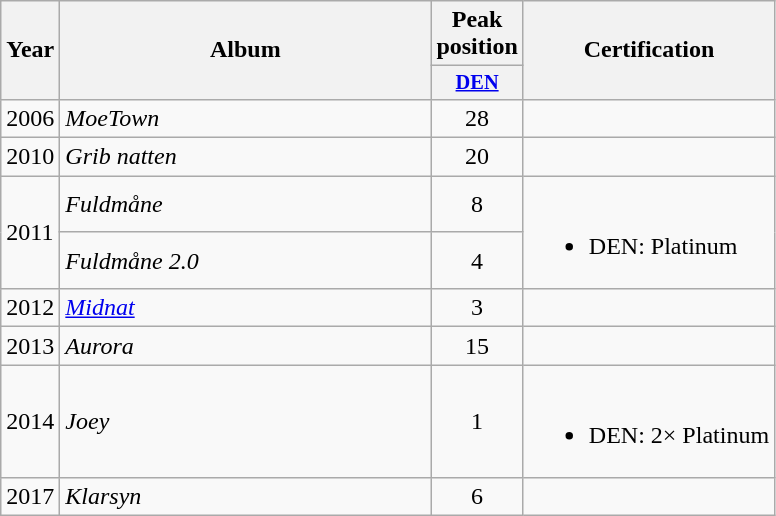<table class="wikitable plainrowheaders" style="text-align:left;" border="1">
<tr>
<th scope="col" rowspan="2">Year</th>
<th scope="col" rowspan="2" style="width:15em;">Album</th>
<th scope="col" colspan="1">Peak<br>position</th>
<th scope="col" rowspan="2">Certification</th>
</tr>
<tr>
<th scope="col" style="width:3em;font-size:85%;"><a href='#'>DEN</a><br></th>
</tr>
<tr>
<td>2006</td>
<td><em>MoeTown</em></td>
<td style="text-align:center;">28</td>
<td></td>
</tr>
<tr>
<td>2010</td>
<td><em>Grib natten</em></td>
<td style="text-align:center;">20</td>
<td></td>
</tr>
<tr>
<td rowspan="2">2011</td>
<td><em>Fuldmåne</em></td>
<td style="text-align:center;">8</td>
<td rowspan="2"><br><ul><li>DEN: Platinum</li></ul></td>
</tr>
<tr>
<td><em>Fuldmåne 2.0</em></td>
<td style="text-align:center;">4</td>
</tr>
<tr>
<td>2012</td>
<td><em><a href='#'>Midnat</a></em></td>
<td style="text-align:center;">3</td>
<td></td>
</tr>
<tr>
<td>2013</td>
<td><em>Aurora</em></td>
<td style="text-align:center;">15</td>
<td></td>
</tr>
<tr>
<td>2014</td>
<td><em>Joey</em></td>
<td style="text-align:center;">1</td>
<td><br><ul><li>DEN: 2× Platinum </li></ul></td>
</tr>
<tr>
<td>2017</td>
<td><em>Klarsyn</em></td>
<td style="text-align:center;">6</td>
<td></td>
</tr>
</table>
